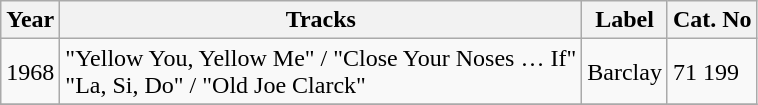<table class="wikitable">
<tr>
<th>Year</th>
<th>Tracks</th>
<th>Label</th>
<th>Cat. No</th>
</tr>
<tr>
<td>1968</td>
<td>"Yellow You, Yellow Me" / "Close Your Noses … If"<br>"La, Si, Do" / "Old Joe Clarck"</td>
<td>Barclay</td>
<td>71 199</td>
</tr>
<tr>
</tr>
</table>
